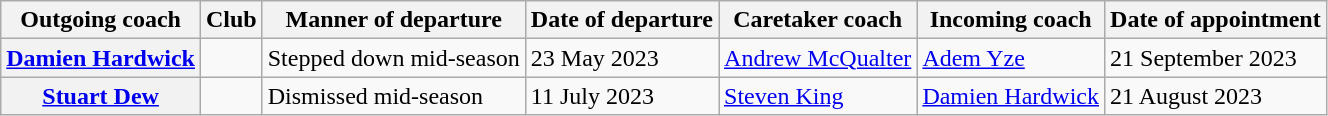<table class="wikitable plainrowheaders">
<tr>
<th>Outgoing coach</th>
<th>Club</th>
<th>Manner of departure</th>
<th>Date of departure</th>
<th>Caretaker coach</th>
<th>Incoming coach</th>
<th>Date of appointment</th>
</tr>
<tr>
<th scope=row><a href='#'>Damien Hardwick</a></th>
<td></td>
<td>Stepped down mid-season</td>
<td>23 May 2023</td>
<td><a href='#'>Andrew McQualter</a></td>
<td><a href='#'>Adem Yze</a></td>
<td>21 September 2023</td>
</tr>
<tr>
<th scope=row><a href='#'>Stuart Dew</a></th>
<td></td>
<td>Dismissed mid-season</td>
<td>11 July 2023</td>
<td><a href='#'>Steven King</a></td>
<td><a href='#'>Damien Hardwick</a></td>
<td>21 August 2023</td>
</tr>
</table>
